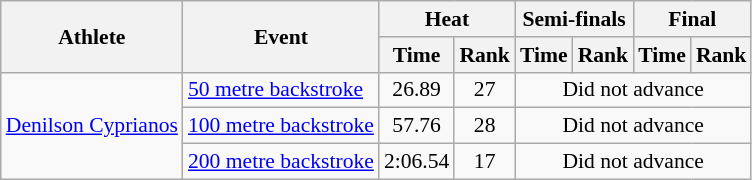<table class="wikitable" style="font-size:90%; text-align:center">
<tr>
<th rowspan="2">Athlete</th>
<th rowspan="2">Event</th>
<th colspan="2">Heat</th>
<th colspan="2">Semi-finals</th>
<th colspan="2">Final</th>
</tr>
<tr>
<th>Time</th>
<th>Rank</th>
<th>Time</th>
<th>Rank</th>
<th>Time</th>
<th>Rank</th>
</tr>
<tr>
<td align="left" rowspan=3><a href='#'>Denilson Cyprianos</a></td>
<td align="left"><a href='#'>50 metre backstroke</a></td>
<td>26.89</td>
<td>27</td>
<td colspan="4">Did not advance</td>
</tr>
<tr>
<td align="left"><a href='#'>100 metre backstroke</a></td>
<td>57.76</td>
<td>28</td>
<td colspan="4">Did not advance</td>
</tr>
<tr>
<td align="left"><a href='#'>200 metre backstroke</a></td>
<td>2:06.54</td>
<td>17</td>
<td colspan="4">Did not advance</td>
</tr>
</table>
